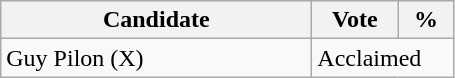<table class="wikitable">
<tr>
<th bgcolor="#DDDDFF" width="200px">Candidate</th>
<th bgcolor="#DDDDFF" width="50px">Vote</th>
<th bgcolor="#DDDDFF" width="30px">%</th>
</tr>
<tr>
<td>Guy Pilon (X)</td>
<td colspan="2">Acclaimed</td>
</tr>
</table>
